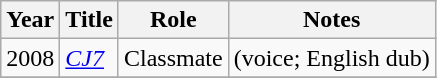<table class="wikitable sortable">
<tr>
<th>Year</th>
<th>Title</th>
<th>Role</th>
<th>Notes</th>
</tr>
<tr>
<td>2008</td>
<td><em><a href='#'>CJ7</a></em></td>
<td>Classmate</td>
<td>(voice; English dub)</td>
</tr>
<tr>
</tr>
</table>
